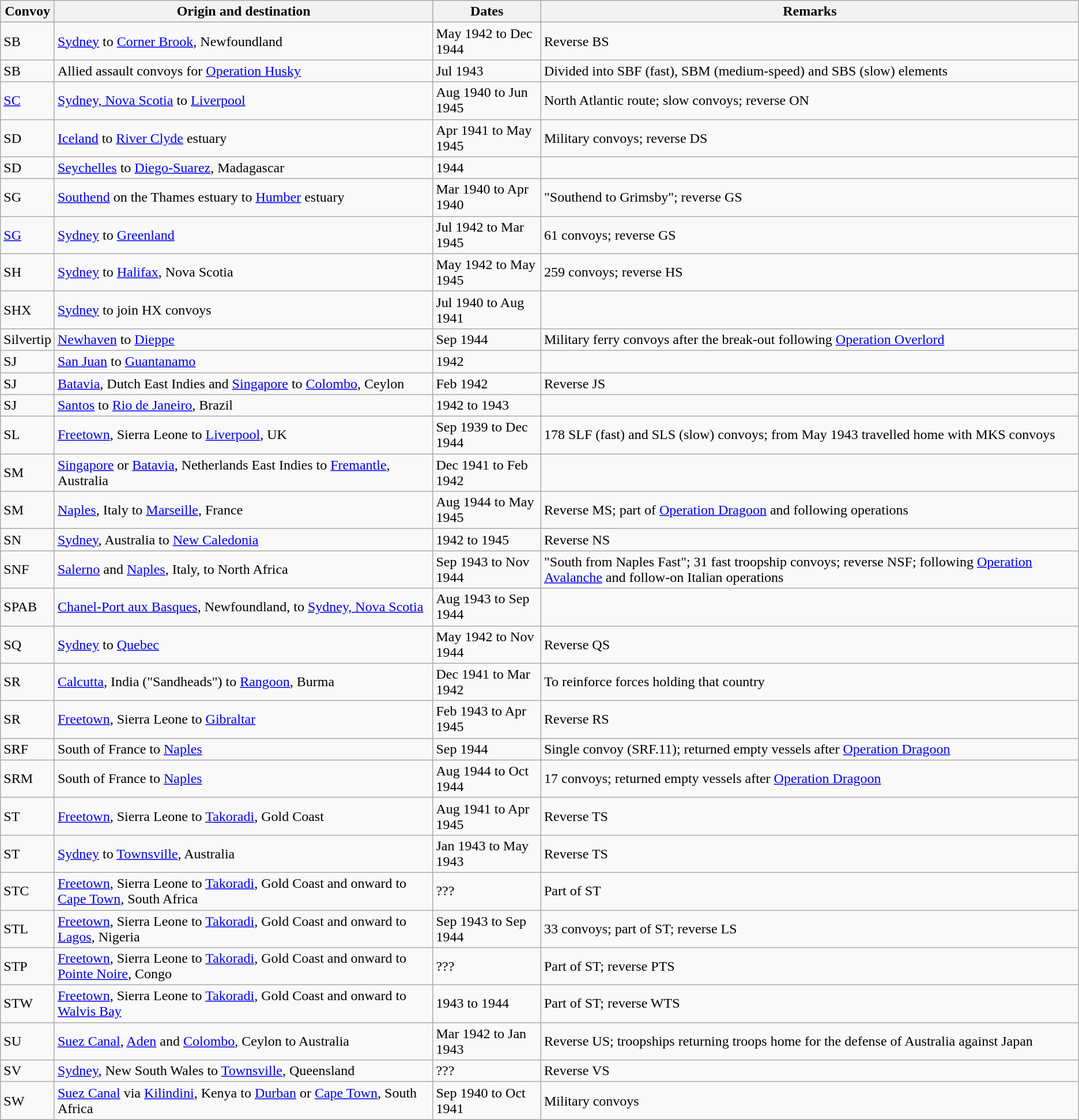<table class="wikitable">
<tr>
<th>Convoy</th>
<th>Origin and destination</th>
<th>Dates</th>
<th>Remarks</th>
</tr>
<tr>
<td>SB</td>
<td><a href='#'>Sydney</a> to <a href='#'>Corner Brook</a>, Newfoundland</td>
<td>May 1942 to Dec 1944</td>
<td>Reverse BS</td>
</tr>
<tr>
<td>SB</td>
<td>Allied assault convoys for <a href='#'>Operation Husky</a></td>
<td>Jul 1943</td>
<td>Divided into SBF (fast), SBM (medium-speed) and SBS (slow) elements</td>
</tr>
<tr>
<td><a href='#'>SC</a></td>
<td><a href='#'>Sydney, Nova Scotia</a> to <a href='#'>Liverpool</a></td>
<td>Aug 1940 to Jun 1945</td>
<td>North Atlantic route; slow convoys; reverse ON</td>
</tr>
<tr>
<td>SD</td>
<td><a href='#'>Iceland</a> to <a href='#'>River Clyde</a> estuary</td>
<td>Apr 1941 to May 1945</td>
<td>Military convoys; reverse DS</td>
</tr>
<tr>
<td>SD</td>
<td><a href='#'>Seychelles</a> to <a href='#'>Diego-Suarez</a>, Madagascar</td>
<td>1944</td>
<td></td>
</tr>
<tr>
<td>SG</td>
<td><a href='#'>Southend</a> on the Thames estuary to <a href='#'>Humber</a> estuary</td>
<td>Mar 1940 to Apr 1940</td>
<td>"Southend to Grimsby"; reverse GS</td>
</tr>
<tr>
<td><a href='#'>SG</a></td>
<td><a href='#'>Sydney</a> to <a href='#'>Greenland</a></td>
<td>Jul 1942 to Mar 1945</td>
<td>61 convoys; reverse GS</td>
</tr>
<tr>
<td>SH</td>
<td><a href='#'>Sydney</a> to <a href='#'>Halifax</a>, Nova Scotia</td>
<td>May 1942 to May 1945</td>
<td>259 convoys; reverse HS</td>
</tr>
<tr>
<td>SHX</td>
<td><a href='#'>Sydney</a> to join HX convoys</td>
<td>Jul 1940 to Aug 1941</td>
<td></td>
</tr>
<tr>
<td>Silvertip</td>
<td><a href='#'>Newhaven</a> to <a href='#'>Dieppe</a></td>
<td>Sep 1944</td>
<td>Military ferry convoys after the break-out following <a href='#'>Operation Overlord</a></td>
</tr>
<tr>
<td>SJ</td>
<td><a href='#'>San Juan</a> to <a href='#'>Guantanamo</a></td>
<td>1942</td>
<td></td>
</tr>
<tr>
<td>SJ</td>
<td><a href='#'>Batavia</a>, Dutch East Indies and <a href='#'>Singapore</a> to <a href='#'>Colombo</a>, Ceylon</td>
<td>Feb 1942</td>
<td>Reverse JS</td>
</tr>
<tr>
<td>SJ</td>
<td><a href='#'>Santos</a> to <a href='#'>Rio de Janeiro</a>, Brazil</td>
<td>1942 to 1943</td>
<td></td>
</tr>
<tr>
<td>SL</td>
<td><a href='#'>Freetown</a>, Sierra Leone to <a href='#'>Liverpool</a>, UK</td>
<td>Sep 1939 to Dec 1944</td>
<td>178 SLF (fast) and SLS (slow) convoys; from May 1943 travelled home with MKS convoys</td>
</tr>
<tr>
<td>SM</td>
<td><a href='#'>Singapore</a> or <a href='#'>Batavia</a>, Netherlands East Indies to <a href='#'>Fremantle</a>, Australia</td>
<td>Dec 1941 to Feb 1942</td>
<td></td>
</tr>
<tr>
<td>SM</td>
<td><a href='#'>Naples</a>, Italy to <a href='#'>Marseille</a>, France</td>
<td>Aug 1944 to May 1945</td>
<td>Reverse MS; part of <a href='#'>Operation Dragoon</a> and following operations</td>
</tr>
<tr>
<td>SN</td>
<td><a href='#'>Sydney</a>, Australia to <a href='#'>New Caledonia</a></td>
<td>1942 to 1945</td>
<td>Reverse NS</td>
</tr>
<tr>
<td>SNF</td>
<td><a href='#'>Salerno</a> and <a href='#'>Naples</a>, Italy, to North Africa</td>
<td>Sep 1943 to Nov 1944</td>
<td>"South from Naples Fast"; 31 fast troopship convoys; reverse NSF; following <a href='#'>Operation Avalanche</a> and follow-on Italian operations</td>
</tr>
<tr>
<td>SPAB</td>
<td><a href='#'>Chanel-Port aux Basques</a>, Newfoundland, to <a href='#'>Sydney, Nova Scotia</a></td>
<td>Aug 1943 to Sep 1944</td>
<td></td>
</tr>
<tr>
<td>SQ</td>
<td><a href='#'>Sydney</a> to <a href='#'>Quebec</a></td>
<td>May 1942 to Nov 1944</td>
<td>Reverse QS</td>
</tr>
<tr>
<td>SR</td>
<td><a href='#'>Calcutta</a>, India ("Sandheads") to <a href='#'>Rangoon</a>, Burma</td>
<td>Dec 1941 to Mar 1942</td>
<td>To reinforce forces holding that country</td>
</tr>
<tr>
<td>SR</td>
<td><a href='#'>Freetown</a>, Sierra Leone to <a href='#'>Gibraltar</a></td>
<td>Feb 1943 to Apr 1945</td>
<td>Reverse RS</td>
</tr>
<tr>
<td>SRF</td>
<td>South of France to <a href='#'>Naples</a></td>
<td>Sep 1944</td>
<td>Single convoy (SRF.11); returned empty vessels after <a href='#'>Operation Dragoon</a></td>
</tr>
<tr>
<td>SRM</td>
<td>South of France to <a href='#'>Naples</a></td>
<td>Aug 1944 to Oct 1944</td>
<td>17 convoys; returned empty vessels after <a href='#'>Operation Dragoon</a></td>
</tr>
<tr>
<td>ST</td>
<td><a href='#'>Freetown</a>, Sierra Leone to <a href='#'>Takoradi</a>, Gold Coast</td>
<td>Aug 1941 to Apr 1945</td>
<td>Reverse TS</td>
</tr>
<tr>
<td>ST</td>
<td><a href='#'>Sydney</a> to <a href='#'>Townsville</a>, Australia</td>
<td>Jan 1943 to May 1943</td>
<td>Reverse TS</td>
</tr>
<tr>
<td>STC</td>
<td><a href='#'>Freetown</a>, Sierra Leone to <a href='#'>Takoradi</a>, Gold Coast and onward to <a href='#'>Cape Town</a>, South Africa</td>
<td>???</td>
<td>Part of ST</td>
</tr>
<tr>
<td>STL</td>
<td><a href='#'>Freetown</a>, Sierra Leone to <a href='#'>Takoradi</a>, Gold Coast and onward to <a href='#'>Lagos</a>, Nigeria</td>
<td>Sep 1943 to Sep 1944</td>
<td>33 convoys; part of ST; reverse LS</td>
</tr>
<tr>
<td>STP</td>
<td><a href='#'>Freetown</a>, Sierra Leone to <a href='#'>Takoradi</a>, Gold Coast and onward to <a href='#'>Pointe Noire</a>, Congo</td>
<td>???</td>
<td>Part of ST; reverse PTS</td>
</tr>
<tr>
<td>STW</td>
<td><a href='#'>Freetown</a>, Sierra Leone to <a href='#'>Takoradi</a>, Gold Coast and onward to <a href='#'>Walvis Bay</a></td>
<td>1943 to 1944</td>
<td>Part of ST; reverse WTS</td>
</tr>
<tr>
<td>SU</td>
<td><a href='#'>Suez Canal</a>, <a href='#'>Aden</a> and <a href='#'>Colombo</a>, Ceylon to Australia</td>
<td>Mar 1942 to Jan 1943</td>
<td>Reverse US; troopships returning troops home for the defense of Australia against Japan</td>
</tr>
<tr>
<td>SV</td>
<td><a href='#'>Sydney</a>, New South Wales to <a href='#'>Townsville</a>, Queensland</td>
<td>???</td>
<td>Reverse VS</td>
</tr>
<tr>
<td>SW</td>
<td><a href='#'>Suez Canal</a> via <a href='#'>Kilindini</a>, Kenya to <a href='#'>Durban</a> or <a href='#'>Cape Town</a>, South Africa</td>
<td>Sep 1940 to Oct 1941</td>
<td>Military convoys</td>
</tr>
</table>
